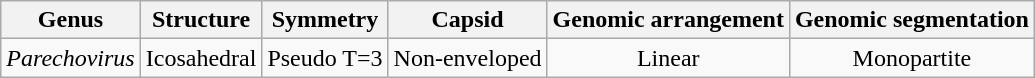<table class="wikitable sortable" style="text-align:center">
<tr>
<th>Genus</th>
<th>Structure</th>
<th>Symmetry</th>
<th>Capsid</th>
<th>Genomic arrangement</th>
<th>Genomic segmentation</th>
</tr>
<tr>
<td><em>Parechovirus</em></td>
<td>Icosahedral</td>
<td>Pseudo T=3</td>
<td>Non-enveloped</td>
<td>Linear</td>
<td>Monopartite</td>
</tr>
</table>
